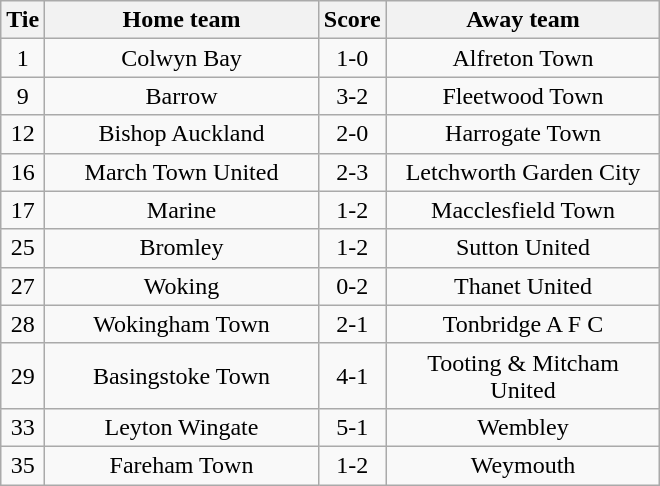<table class="wikitable" style="text-align:center;">
<tr>
<th width=20>Tie</th>
<th width=175>Home team</th>
<th width=20>Score</th>
<th width=175>Away team</th>
</tr>
<tr>
<td>1</td>
<td>Colwyn Bay</td>
<td>1-0</td>
<td>Alfreton Town</td>
</tr>
<tr>
<td>9</td>
<td>Barrow</td>
<td>3-2</td>
<td>Fleetwood Town</td>
</tr>
<tr>
<td>12</td>
<td>Bishop Auckland</td>
<td>2-0</td>
<td>Harrogate Town</td>
</tr>
<tr>
<td>16</td>
<td>March Town United</td>
<td>2-3</td>
<td>Letchworth Garden City</td>
</tr>
<tr>
<td>17</td>
<td>Marine</td>
<td>1-2</td>
<td>Macclesfield Town</td>
</tr>
<tr>
<td>25</td>
<td>Bromley</td>
<td>1-2</td>
<td>Sutton United</td>
</tr>
<tr>
<td>27</td>
<td>Woking</td>
<td>0-2</td>
<td>Thanet United</td>
</tr>
<tr>
<td>28</td>
<td>Wokingham Town</td>
<td>2-1</td>
<td>Tonbridge A F C</td>
</tr>
<tr>
<td>29</td>
<td>Basingstoke Town</td>
<td>4-1</td>
<td>Tooting & Mitcham United</td>
</tr>
<tr>
<td>33</td>
<td>Leyton Wingate</td>
<td>5-1</td>
<td>Wembley</td>
</tr>
<tr>
<td>35</td>
<td>Fareham Town</td>
<td>1-2</td>
<td>Weymouth</td>
</tr>
</table>
